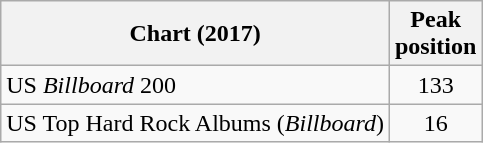<table class="wikitable">
<tr>
<th>Chart (2017)</th>
<th>Peak<br>position</th>
</tr>
<tr>
<td>US <em>Billboard</em> 200</td>
<td align="center">133</td>
</tr>
<tr>
<td>US Top Hard Rock Albums (<em>Billboard</em>)</td>
<td align="center">16</td>
</tr>
</table>
